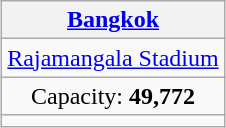<table class="wikitable" style="text-align:center;margin:1em auto;">
<tr>
<th colspan="1"><a href='#'>Bangkok</a></th>
</tr>
<tr>
<td><a href='#'>Rajamangala Stadium</a></td>
</tr>
<tr>
<td>Capacity: <strong>49,772</strong></td>
</tr>
<tr>
<td></td>
</tr>
</table>
